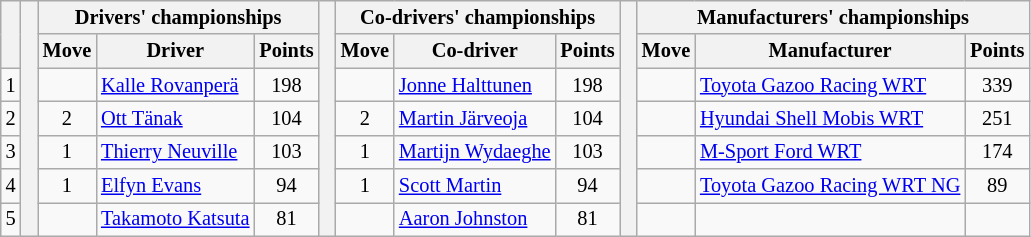<table class="wikitable" style="font-size:85%;">
<tr>
<th rowspan="2"></th>
<th rowspan="7" style="width:5px;"></th>
<th colspan="3">Drivers' championships</th>
<th rowspan="7" style="width:5px;"></th>
<th colspan="3" nowrap>Co-drivers' championships</th>
<th rowspan="7" style="width:5px;"></th>
<th colspan="3" nowrap>Manufacturers' championships</th>
</tr>
<tr>
<th>Move</th>
<th>Driver</th>
<th>Points</th>
<th>Move</th>
<th>Co-driver</th>
<th>Points</th>
<th>Move</th>
<th>Manufacturer</th>
<th>Points</th>
</tr>
<tr>
<td align="center">1</td>
<td align="center"></td>
<td><a href='#'>Kalle Rovanperä</a></td>
<td align="center">198</td>
<td align="center"></td>
<td><a href='#'>Jonne Halttunen</a></td>
<td align="center">198</td>
<td align="center"></td>
<td><a href='#'>Toyota Gazoo Racing WRT</a></td>
<td align="center">339</td>
</tr>
<tr>
<td align="center">2</td>
<td align="center"> 2</td>
<td><a href='#'>Ott Tänak</a></td>
<td align="center">104</td>
<td align="center"> 2</td>
<td><a href='#'>Martin Järveoja</a></td>
<td align="center">104</td>
<td align="center"></td>
<td><a href='#'>Hyundai Shell Mobis WRT</a></td>
<td align="center">251</td>
</tr>
<tr>
<td align="center">3</td>
<td align="center"> 1</td>
<td><a href='#'>Thierry Neuville</a></td>
<td align="center">103</td>
<td align="center"> 1</td>
<td><a href='#'>Martijn Wydaeghe</a></td>
<td align="center">103</td>
<td align="center"></td>
<td><a href='#'>M-Sport Ford WRT</a></td>
<td align="center">174</td>
</tr>
<tr>
<td align="center">4</td>
<td align="center"> 1</td>
<td><a href='#'>Elfyn Evans</a></td>
<td align="center">94</td>
<td align="center"> 1</td>
<td><a href='#'>Scott Martin</a></td>
<td align="center">94</td>
<td align="center"></td>
<td><a href='#'>Toyota Gazoo Racing WRT NG</a></td>
<td align="center">89</td>
</tr>
<tr>
<td align="center">5</td>
<td align="center"></td>
<td><a href='#'>Takamoto Katsuta</a></td>
<td align="center">81</td>
<td align="center"></td>
<td><a href='#'>Aaron Johnston</a></td>
<td align="center">81</td>
<td></td>
<td></td>
<td></td>
</tr>
</table>
